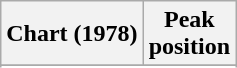<table class="wikitable sortable plainrowheaders" style="text-align:center">
<tr>
<th scope="col">Chart (1978)</th>
<th scope="col">Peak<br>position</th>
</tr>
<tr>
</tr>
<tr>
</tr>
<tr>
</tr>
<tr>
</tr>
<tr>
</tr>
</table>
